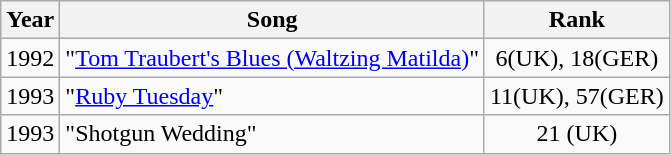<table class="wikitable">
<tr>
<th>Year</th>
<th>Song</th>
<th>Rank</th>
</tr>
<tr>
<td>1992</td>
<td>"<a href='#'>Tom Traubert's Blues (Waltzing Matilda)</a>"</td>
<td align="center">6(UK), 18(GER)</td>
</tr>
<tr>
<td>1993</td>
<td>"<a href='#'>Ruby Tuesday</a>"</td>
<td align="center">11(UK), 57(GER)</td>
</tr>
<tr>
<td>1993</td>
<td>"Shotgun Wedding"</td>
<td align="center">21 (UK)</td>
</tr>
</table>
